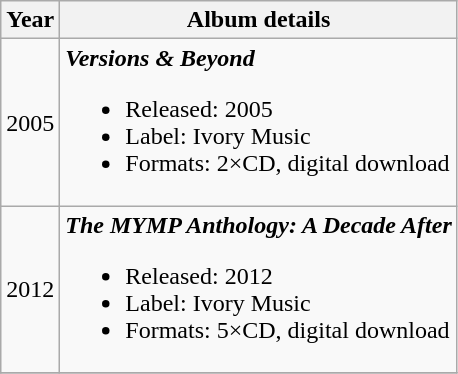<table class="wikitable">
<tr>
<th>Year</th>
<th>Album details</th>
</tr>
<tr>
<td>2005</td>
<td><strong><em>Versions & Beyond</em></strong><br><ul><li>Released: 2005</li><li>Label: Ivory Music</li><li>Formats: 2×CD, digital download</li></ul></td>
</tr>
<tr>
<td>2012</td>
<td><strong><em>The MYMP Anthology: A Decade After</em></strong><br><ul><li>Released: 2012</li><li>Label: Ivory Music</li><li>Formats: 5×CD, digital download</li></ul></td>
</tr>
<tr>
</tr>
</table>
